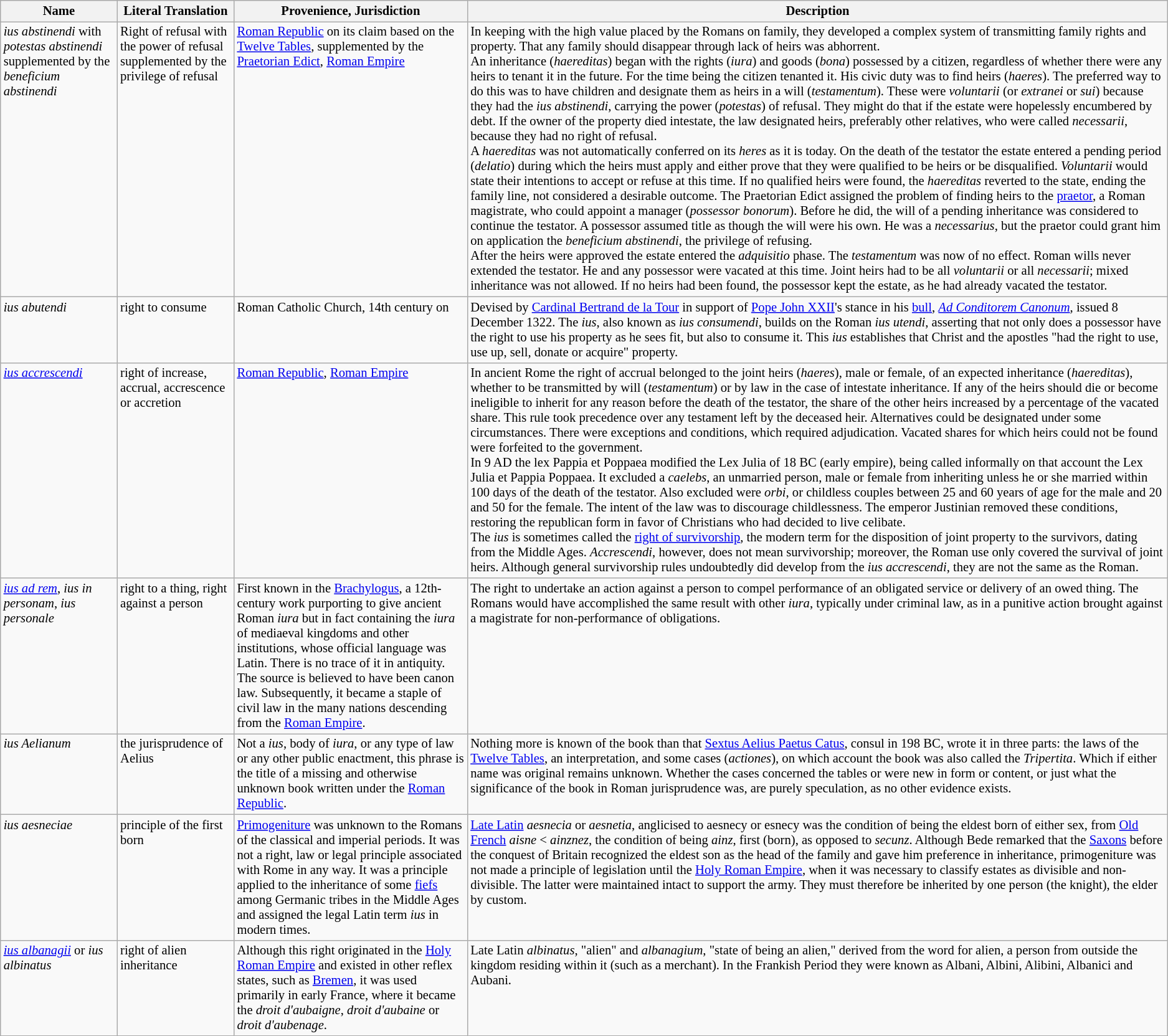<table class="wikitable" style="font-size: 86%;">
<tr>
<th width=10%>Name</th>
<th width=10%>Literal Translation</th>
<th width=20%>Provenience, Jurisdiction</th>
<th width=60%>Description</th>
</tr>
<tr valign="top">
<td><em>ius abstinendi</em> with <em>potestas abstinendi</em> supplemented by the <em>beneficium abstinendi</em><br></td>
<td>Right of refusal with the power of refusal supplemented by the privilege of refusal</td>
<td><a href='#'>Roman Republic</a> on its claim based on the <a href='#'>Twelve Tables</a>, supplemented by the <a href='#'>Praetorian Edict</a>, <a href='#'>Roman Empire</a></td>
<td>In keeping with the high value placed by the Romans on family, they developed a complex system of transmitting family rights and property. That any family should disappear through lack of heirs was abhorrent.<br>An inheritance (<em>haereditas</em>) began with the rights (<em>iura</em>) and goods (<em>bona</em>) possessed by a citizen, regardless of whether there were any heirs to tenant it in the future. For the time being the citizen tenanted it. His civic duty was to find heirs (<em>haeres</em>). The preferred way to do this was to have children and designate them as heirs in a will (<em>testamentum</em>). These were <em>voluntarii</em> (or <em>extranei</em> or <em>sui</em>) because they had the <em>ius abstinendi</em>, carrying the power (<em>potestas</em>) of refusal. They might do that if the estate were hopelessly encumbered by debt. If the owner of the property died intestate, the law designated heirs, preferably other relatives, who were called <em>necessarii</em>, because they had no right of refusal.<br>A <em>haereditas</em> was not automatically conferred on its <em>heres</em> as it is today. On the death of the testator the estate entered a pending period (<em>delatio</em>) during which the heirs must apply and either prove that they were qualified to be heirs or be disqualified. <em>Voluntarii</em> would state their intentions to accept or refuse at this time. If no qualified heirs were found, the <em>haereditas</em> reverted to the state, ending the family line, not considered a desirable outcome. The Praetorian Edict assigned the problem of finding heirs to the <a href='#'>praetor</a>, a Roman magistrate, who could appoint a manager (<em>possessor bonorum</em>). Before he did, the will of a pending inheritance was considered to continue the testator. A possessor assumed title as though the will were his own. He was a <em>necessarius</em>, but the praetor could grant him on application the <em>beneficium abstinendi</em>, the privilege of refusing.<br>After the heirs were approved the estate entered the <em>adquisitio</em> phase. The <em>testamentum</em> was now of no effect. Roman wills never extended the testator. He and any possessor were vacated at this time. Joint heirs had to be all <em>voluntarii</em> or all <em>necessarii</em>; mixed inheritance was not allowed. If no heirs had been found, the possessor kept the estate, as he had already vacated the testator.</td>
</tr>
<tr valign="top">
<td><em>ius abutendi</em><br></td>
<td>right to consume</td>
<td>Roman Catholic Church, 14th century on</td>
<td>Devised by <a href='#'>Cardinal Bertrand de la Tour</a> in support of <a href='#'>Pope John XXII</a>'s stance in his <a href='#'>bull</a>, <em><a href='#'>Ad Conditorem Canonum</a></em>, issued 8 December 1322. The <em>ius</em>, also known as <em>ius consumendi</em>, builds on the Roman <em>ius utendi</em>, asserting that not only does a possessor have the right to use his property as he sees fit, but also to consume it. This <em>ius</em> establishes that Christ and the apostles "had the right to use, use up, sell, donate or acquire" property.</td>
</tr>
<tr valign="top">
<td><em><a href='#'>ius accrescendi</a></em><br></td>
<td>right of increase, accrual, accrescence or accretion</td>
<td><a href='#'>Roman Republic</a>, <a href='#'>Roman Empire</a></td>
<td>In ancient Rome the right of accrual belonged to the joint heirs (<em>haeres</em>), male or female, of an expected inheritance (<em>haereditas</em>), whether to be transmitted by will (<em>testamentum</em>) or by law in the case of intestate inheritance. If any of the heirs should die or become ineligible to inherit for any reason before the death of the testator, the share of the other heirs increased by a percentage of the vacated share. This rule took precedence over any testament left by the deceased heir. Alternatives could be designated under some circumstances. There were exceptions and conditions, which required adjudication. Vacated shares for which heirs could not be found were forfeited to the government.<br>In 9 AD the lex Pappia et Poppaea modified the Lex Julia of 18 BC (early empire), being called informally on that account the Lex Julia et Pappia Poppaea. It excluded a <em>caelebs</em>, an unmarried person, male or female from inheriting unless he or she married within 100 days of the death of the testator. Also excluded were <em>orbi</em>, or childless couples between 25 and 60 years of age for the male and 20 and 50 for the female. The intent of the law was to discourage childlessness. The emperor Justinian removed these conditions, restoring the republican form in favor of Christians who had decided to live celibate.<br>The <em>ius</em> is sometimes called the <a href='#'>right of survivorship</a>, the modern term for the disposition of joint property to the survivors, dating from the Middle Ages. <em>Accrescendi</em>, however, does not mean survivorship; moreover, the Roman use only covered the survival of joint heirs. Although general survivorship rules undoubtedly did develop from the <em>ius accrescendi</em>, they are not the same as the Roman.</td>
</tr>
<tr valign="top">
<td><em><a href='#'>ius ad rem</a></em>, <em>ius in personam</em>, <em>ius personale</em><br></td>
<td>right to a thing, right against a person</td>
<td>First known in the <a href='#'>Brachylogus</a>, a 12th-century work purporting to give ancient Roman <em>iura</em> but in fact containing the <em>iura</em> of mediaeval kingdoms and other institutions, whose official language was Latin. There is no trace of it in antiquity. The source is believed to have been canon law. Subsequently, it became a staple of civil law in the many nations descending from the <a href='#'>Roman Empire</a>.</td>
<td>The right to undertake an action against a person to compel performance of an obligated service or delivery of an owed thing. The Romans would have accomplished the same result with other <em>iura</em>, typically under criminal law, as in a punitive action brought against a magistrate for non-performance of obligations.</td>
</tr>
<tr valign="top">
<td><em>ius Aelianum</em></td>
<td>the jurisprudence of Aelius</td>
<td>Not a <em>ius</em>, body of <em>iura</em>, or any type of law or any other public enactment, this phrase is the title of a missing and otherwise unknown book written under the <a href='#'>Roman Republic</a>.</td>
<td>Nothing more is known of the book than that <a href='#'>Sextus Aelius Paetus Catus</a>, consul in 198 BC, wrote it in three parts: the laws of the <a href='#'>Twelve Tables</a>, an interpretation, and some cases (<em>actiones</em>), on which account the book was also called the <em>Tripertita</em>. Which if either name was original remains unknown. Whether the cases concerned the tables or were new in form or content, or just what the significance of the book in Roman jurisprudence was, are purely speculation, as no other evidence exists.</td>
</tr>
<tr valign="top">
<td><em>ius aesneciae</em><br></td>
<td>principle of the first born</td>
<td><a href='#'>Primogeniture</a> was unknown to the Romans of the classical and imperial periods. It was not a right, law or legal principle associated with Rome in any way. It was a principle applied to the inheritance of some <a href='#'>fiefs</a> among  Germanic tribes in the Middle Ages  and assigned the legal Latin term <em>ius</em> in modern times.</td>
<td><a href='#'>Late Latin</a> <em>aesnecia</em> or <em>aesnetia</em>, anglicised to aesnecy or esnecy was the condition of being the eldest born of either sex, from <a href='#'>Old French</a> <em>aisne</em> < <em>ainznez</em>, the condition of being <em>ainz</em>, first (born), as opposed to <em>secunz</em>. Although Bede remarked that the <a href='#'>Saxons</a> before the conquest of Britain recognized the eldest son as the head of the family and gave him preference in inheritance, primogeniture was not made a principle of legislation until the <a href='#'>Holy Roman Empire</a>, when it was necessary to classify estates as divisible and non-divisible. The latter were maintained intact to support the army. They must therefore be inherited by one person (the knight), the elder by custom.</td>
</tr>
<tr valign="top">
<td><em><a href='#'>ius albanagii</a></em> or <em>ius albinatus</em><br></td>
<td>right of alien inheritance</td>
<td>Although this right originated in the <a href='#'>Holy Roman Empire</a> and existed in other reflex states, such as <a href='#'>Bremen</a>, it was used primarily in early France, where it became the <em>droit d'aubaigne</em>, <em>droit d'aubaine</em> or <em>droit d'aubenage</em>.</td>
<td>Late Latin <em>albinatus</em>, "alien" and <em>albanagium</em>, "state of being an alien," derived from the word for alien, a person from outside the kingdom residing within it (such as a merchant). In the Frankish Period they were known as Albani, Albini, Alibini, Albanici and Aubani.</td>
</tr>
</table>
